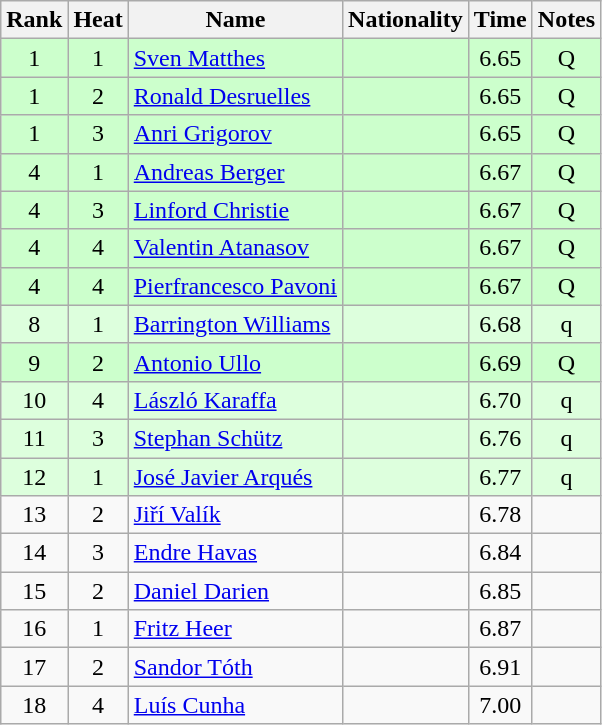<table class="wikitable sortable" style="text-align:center">
<tr>
<th>Rank</th>
<th>Heat</th>
<th>Name</th>
<th>Nationality</th>
<th>Time</th>
<th>Notes</th>
</tr>
<tr bgcolor=ccffcc>
<td>1</td>
<td>1</td>
<td align="left"><a href='#'>Sven Matthes</a></td>
<td align=left></td>
<td>6.65</td>
<td>Q</td>
</tr>
<tr bgcolor=ccffcc>
<td>1</td>
<td>2</td>
<td align="left"><a href='#'>Ronald Desruelles</a></td>
<td align=left></td>
<td>6.65</td>
<td>Q</td>
</tr>
<tr bgcolor=ccffcc>
<td>1</td>
<td>3</td>
<td align="left"><a href='#'>Anri Grigorov</a></td>
<td align=left></td>
<td>6.65</td>
<td>Q</td>
</tr>
<tr bgcolor=ccffcc>
<td>4</td>
<td>1</td>
<td align="left"><a href='#'>Andreas Berger</a></td>
<td align=left></td>
<td>6.67</td>
<td>Q</td>
</tr>
<tr bgcolor=ccffcc>
<td>4</td>
<td>3</td>
<td align="left"><a href='#'>Linford Christie</a></td>
<td align=left></td>
<td>6.67</td>
<td>Q</td>
</tr>
<tr bgcolor=ccffcc>
<td>4</td>
<td>4</td>
<td align="left"><a href='#'>Valentin Atanasov</a></td>
<td align=left></td>
<td>6.67</td>
<td>Q</td>
</tr>
<tr bgcolor=ccffcc>
<td>4</td>
<td>4</td>
<td align="left"><a href='#'>Pierfrancesco Pavoni</a></td>
<td align=left></td>
<td>6.67</td>
<td>Q</td>
</tr>
<tr bgcolor=ddffdd>
<td>8</td>
<td>1</td>
<td align="left"><a href='#'>Barrington Williams</a></td>
<td align=left></td>
<td>6.68</td>
<td>q</td>
</tr>
<tr bgcolor=ccffcc>
<td>9</td>
<td>2</td>
<td align="left"><a href='#'>Antonio Ullo</a></td>
<td align=left></td>
<td>6.69</td>
<td>Q</td>
</tr>
<tr bgcolor=ddffdd>
<td>10</td>
<td>4</td>
<td align="left"><a href='#'>László Karaffa</a></td>
<td align=left></td>
<td>6.70</td>
<td>q</td>
</tr>
<tr bgcolor=ddffdd>
<td>11</td>
<td>3</td>
<td align="left"><a href='#'>Stephan Schütz</a></td>
<td align=left></td>
<td>6.76</td>
<td>q</td>
</tr>
<tr bgcolor=ddffdd>
<td>12</td>
<td>1</td>
<td align="left"><a href='#'>José Javier Arqués</a></td>
<td align=left></td>
<td>6.77</td>
<td>q</td>
</tr>
<tr>
<td>13</td>
<td>2</td>
<td align="left"><a href='#'>Jiří Valík</a></td>
<td align=left></td>
<td>6.78</td>
<td></td>
</tr>
<tr>
<td>14</td>
<td>3</td>
<td align="left"><a href='#'>Endre Havas</a></td>
<td align=left></td>
<td>6.84</td>
<td></td>
</tr>
<tr>
<td>15</td>
<td>2</td>
<td align="left"><a href='#'>Daniel Darien</a></td>
<td align=left></td>
<td>6.85</td>
<td></td>
</tr>
<tr>
<td>16</td>
<td>1</td>
<td align="left"><a href='#'>Fritz Heer</a></td>
<td align=left></td>
<td>6.87</td>
<td></td>
</tr>
<tr>
<td>17</td>
<td>2</td>
<td align="left"><a href='#'>Sandor Tóth</a></td>
<td align=left></td>
<td>6.91</td>
<td></td>
</tr>
<tr>
<td>18</td>
<td>4</td>
<td align="left"><a href='#'>Luís Cunha</a></td>
<td align=left></td>
<td>7.00</td>
<td></td>
</tr>
</table>
